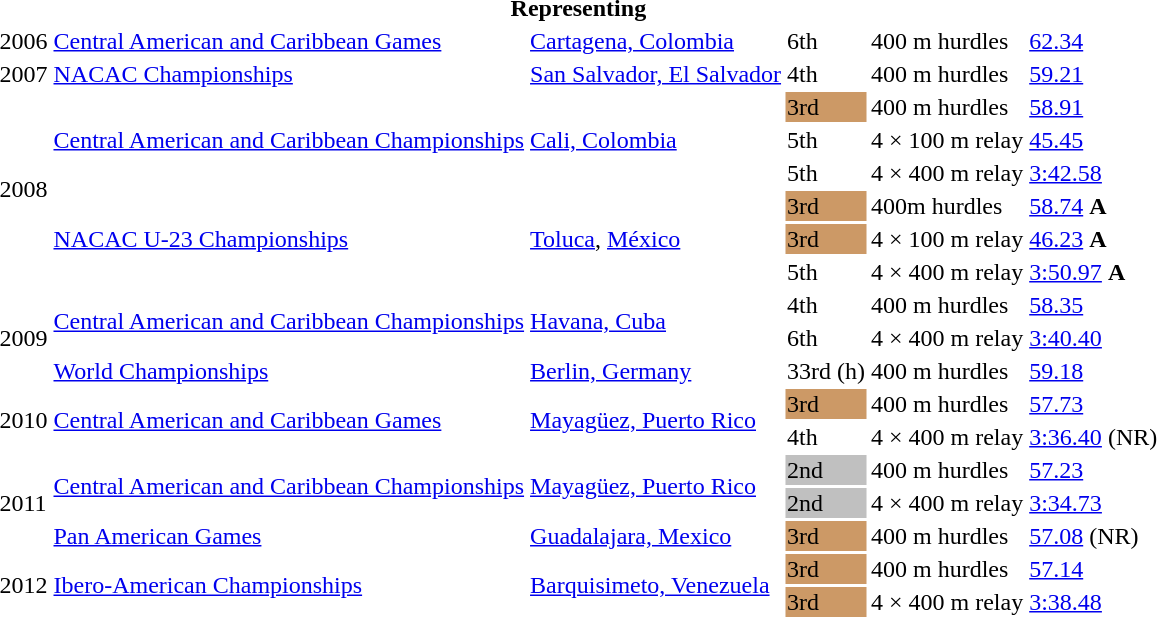<table>
<tr>
<th colspan="6">Representing </th>
</tr>
<tr>
<td>2006</td>
<td><a href='#'>Central American and Caribbean Games</a></td>
<td><a href='#'>Cartagena, Colombia</a></td>
<td>6th</td>
<td>400 m hurdles</td>
<td><a href='#'>62.34</a></td>
</tr>
<tr>
<td>2007</td>
<td><a href='#'>NACAC Championships</a></td>
<td><a href='#'>San Salvador, El Salvador</a></td>
<td>4th</td>
<td>400 m hurdles</td>
<td><a href='#'>59.21</a></td>
</tr>
<tr>
<td rowspan=6>2008</td>
<td rowspan=3><a href='#'>Central American and Caribbean Championships</a></td>
<td rowspan=3><a href='#'>Cali, Colombia</a></td>
<td bgcolor=cc9966>3rd</td>
<td>400 m hurdles</td>
<td><a href='#'>58.91</a></td>
</tr>
<tr>
<td>5th</td>
<td>4 × 100 m relay</td>
<td><a href='#'>45.45</a></td>
</tr>
<tr>
<td>5th</td>
<td>4 × 400 m relay</td>
<td><a href='#'>3:42.58</a></td>
</tr>
<tr>
<td rowspan=3><a href='#'>NACAC U-23 Championships</a></td>
<td rowspan=3><a href='#'>Toluca</a>, <a href='#'>México</a></td>
<td bgcolor="cc9966">3rd</td>
<td>400m hurdles</td>
<td><a href='#'>58.74</a> <strong>A</strong></td>
</tr>
<tr>
<td bgcolor="cc9966">3rd</td>
<td>4 × 100 m relay</td>
<td><a href='#'>46.23</a> <strong>A</strong></td>
</tr>
<tr>
<td>5th</td>
<td>4 × 400 m relay</td>
<td><a href='#'>3:50.97</a> <strong>A</strong></td>
</tr>
<tr>
<td rowspan=3>2009</td>
<td rowspan=2><a href='#'>Central American and Caribbean Championships</a></td>
<td rowspan=2><a href='#'>Havana, Cuba</a></td>
<td>4th</td>
<td>400 m hurdles</td>
<td><a href='#'>58.35</a></td>
</tr>
<tr>
<td>6th</td>
<td>4 × 400 m relay</td>
<td><a href='#'>3:40.40</a></td>
</tr>
<tr>
<td><a href='#'>World Championships</a></td>
<td><a href='#'>Berlin, Germany</a></td>
<td>33rd (h)</td>
<td>400 m hurdles</td>
<td><a href='#'>59.18</a></td>
</tr>
<tr>
<td rowspan=2>2010</td>
<td rowspan=2><a href='#'>Central American and Caribbean Games</a></td>
<td rowspan=2><a href='#'>Mayagüez, Puerto Rico</a></td>
<td bgcolor=cc9966>3rd</td>
<td>400 m hurdles</td>
<td><a href='#'>57.73</a></td>
</tr>
<tr>
<td>4th</td>
<td>4 × 400 m relay</td>
<td><a href='#'>3:36.40</a> (NR)</td>
</tr>
<tr>
<td rowspan=3>2011</td>
<td rowspan=2><a href='#'>Central American and Caribbean Championships</a></td>
<td rowspan=2><a href='#'>Mayagüez, Puerto Rico</a></td>
<td bgcolor=silver>2nd</td>
<td>400 m hurdles</td>
<td><a href='#'>57.23</a></td>
</tr>
<tr>
<td bgcolor=silver>2nd</td>
<td>4 × 400 m relay</td>
<td><a href='#'>3:34.73</a></td>
</tr>
<tr>
<td><a href='#'>Pan American Games</a></td>
<td><a href='#'>Guadalajara, Mexico</a></td>
<td bgcolor=cc9966>3rd</td>
<td>400 m hurdles</td>
<td><a href='#'>57.08</a> (NR)</td>
</tr>
<tr>
<td rowspan=2>2012</td>
<td rowspan=2><a href='#'>Ibero-American Championships</a></td>
<td rowspan=2><a href='#'>Barquisimeto, Venezuela</a></td>
<td bgcolor=cc9966>3rd</td>
<td>400 m hurdles</td>
<td><a href='#'>57.14</a></td>
</tr>
<tr>
<td bgcolor=cc9966>3rd</td>
<td>4 × 400 m relay</td>
<td><a href='#'>3:38.48</a></td>
</tr>
</table>
